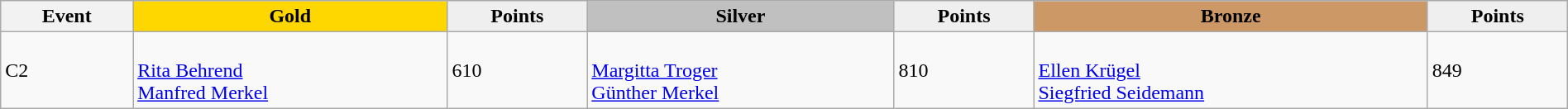<table class="wikitable" width=100%>
<tr>
<th>Event</th>
<td align=center bgcolor="gold"><strong>Gold</strong></td>
<td align=center bgcolor="EFEFEF"><strong>Points</strong></td>
<td align=center bgcolor="silver"><strong>Silver</strong></td>
<td align=center bgcolor="EFEFEF"><strong>Points</strong></td>
<td align=center bgcolor="CC9966"><strong>Bronze</strong></td>
<td align=center bgcolor="EFEFEF"><strong>Points</strong></td>
</tr>
<tr>
<td>C2</td>
<td><br><a href='#'>Rita Behrend</a><br><a href='#'>Manfred Merkel</a></td>
<td>610</td>
<td><br><a href='#'>Margitta Troger</a><br><a href='#'>Günther Merkel</a></td>
<td>810</td>
<td><br><a href='#'>Ellen Krügel</a><br><a href='#'>Siegfried Seidemann</a></td>
<td>849</td>
</tr>
</table>
